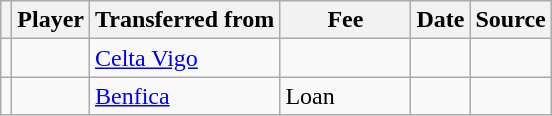<table class="wikitable plainrowheaders sortable">
<tr>
<th></th>
<th scope="col">Player</th>
<th>Transferred from</th>
<th style="width: 80px;">Fee</th>
<th scope="col">Date</th>
<th scope="col">Source</th>
</tr>
<tr>
<td align="center"></td>
<td> </td>
<td> <a href='#'>Celta Vigo</a></td>
<td></td>
<td></td>
<td></td>
</tr>
<tr>
<td align="center"></td>
<td> </td>
<td> <a href='#'>Benfica</a></td>
<td>Loan</td>
<td></td>
<td></td>
</tr>
</table>
